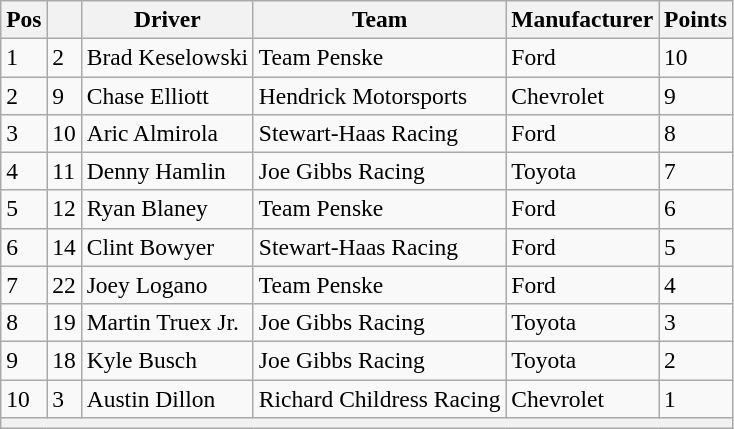<table class="wikitable" style="font-size:98%">
<tr>
<th>Pos</th>
<th></th>
<th>Driver</th>
<th>Team</th>
<th>Manufacturer</th>
<th>Points</th>
</tr>
<tr>
<td>1</td>
<td>2</td>
<td>Brad Keselowski</td>
<td>Team Penske</td>
<td>Ford</td>
<td>10</td>
</tr>
<tr>
<td>2</td>
<td>9</td>
<td>Chase Elliott</td>
<td>Hendrick Motorsports</td>
<td>Chevrolet</td>
<td>9</td>
</tr>
<tr>
<td>3</td>
<td>10</td>
<td>Aric Almirola</td>
<td>Stewart-Haas Racing</td>
<td>Ford</td>
<td>8</td>
</tr>
<tr>
<td>4</td>
<td>11</td>
<td>Denny Hamlin</td>
<td>Joe Gibbs Racing</td>
<td>Toyota</td>
<td>7</td>
</tr>
<tr>
<td>5</td>
<td>12</td>
<td>Ryan Blaney</td>
<td>Team Penske</td>
<td>Ford</td>
<td>6</td>
</tr>
<tr>
<td>6</td>
<td>14</td>
<td>Clint Bowyer</td>
<td>Stewart-Haas Racing</td>
<td>Ford</td>
<td>5</td>
</tr>
<tr>
<td>7</td>
<td>22</td>
<td>Joey Logano</td>
<td>Team Penske</td>
<td>Ford</td>
<td>4</td>
</tr>
<tr>
<td>8</td>
<td>19</td>
<td>Martin Truex Jr.</td>
<td>Joe Gibbs Racing</td>
<td>Toyota</td>
<td>3</td>
</tr>
<tr>
<td>9</td>
<td>18</td>
<td>Kyle Busch</td>
<td>Joe Gibbs Racing</td>
<td>Toyota</td>
<td>2</td>
</tr>
<tr>
<td>10</td>
<td>3</td>
<td>Austin Dillon</td>
<td>Richard Childress Racing</td>
<td>Chevrolet</td>
<td>1</td>
</tr>
<tr>
<th colspan="6"></th>
</tr>
</table>
